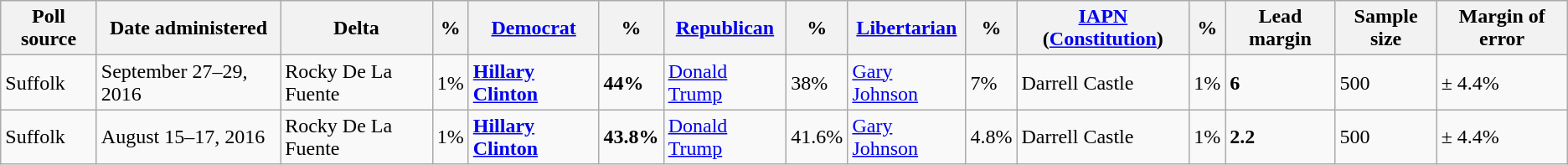<table class="wikitable">
<tr>
<th>Poll source</th>
<th>Date administered</th>
<th>Delta</th>
<th>%</th>
<th><a href='#'>Democrat</a></th>
<th>%</th>
<th><a href='#'>Republican</a></th>
<th>%</th>
<th><a href='#'>Libertarian</a></th>
<th>%</th>
<th><a href='#'>IAPN</a> (<a href='#'>Constitution</a>)</th>
<th>%</th>
<th>Lead margin</th>
<th>Sample size</th>
<th>Margin of error</th>
</tr>
<tr>
<td>Suffolk</td>
<td>September 27–29, 2016</td>
<td>Rocky De La Fuente</td>
<td>1%</td>
<td><strong><a href='#'>Hillary Clinton</a></strong></td>
<td><strong>44%</strong></td>
<td><a href='#'>Donald Trump</a></td>
<td>38%</td>
<td><a href='#'>Gary Johnson</a></td>
<td>7%</td>
<td>Darrell Castle</td>
<td>1%</td>
<td><strong>6</strong></td>
<td>500</td>
<td>± 4.4%</td>
</tr>
<tr>
<td>Suffolk </td>
<td>August 15–17, 2016</td>
<td>Rocky De La Fuente</td>
<td>1%</td>
<td><strong><a href='#'>Hillary Clinton</a></strong></td>
<td><strong>43.8%</strong></td>
<td><a href='#'>Donald Trump</a></td>
<td>41.6%</td>
<td><a href='#'>Gary Johnson</a></td>
<td>4.8%</td>
<td>Darrell Castle</td>
<td>1%</td>
<td><strong>2.2</strong></td>
<td>500</td>
<td>± 4.4%</td>
</tr>
</table>
